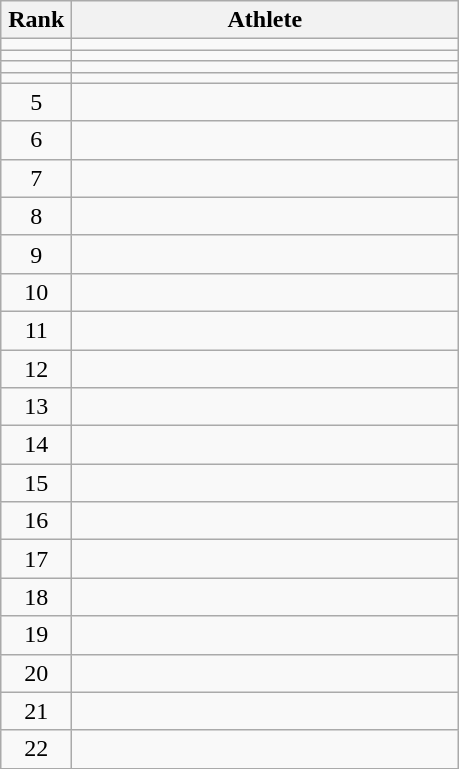<table class="wikitable" style="text-align: center;">
<tr>
<th width=40>Rank</th>
<th width=250>Athlete</th>
</tr>
<tr>
<td></td>
<td align=left></td>
</tr>
<tr>
<td></td>
<td align=left></td>
</tr>
<tr>
<td></td>
<td align=left></td>
</tr>
<tr>
<td></td>
<td align=left></td>
</tr>
<tr>
<td>5</td>
<td align=left></td>
</tr>
<tr>
<td>6</td>
<td align=left></td>
</tr>
<tr>
<td>7</td>
<td align=left></td>
</tr>
<tr>
<td>8</td>
<td align=left></td>
</tr>
<tr>
<td>9</td>
<td align=left></td>
</tr>
<tr>
<td>10</td>
<td align=left></td>
</tr>
<tr>
<td>11</td>
<td align=left></td>
</tr>
<tr>
<td>12</td>
<td align=left></td>
</tr>
<tr>
<td>13</td>
<td align=left></td>
</tr>
<tr>
<td>14</td>
<td align=left></td>
</tr>
<tr>
<td>15</td>
<td align=left></td>
</tr>
<tr>
<td>16</td>
<td align=left></td>
</tr>
<tr>
<td>17</td>
<td align=left></td>
</tr>
<tr>
<td>18</td>
<td align=left></td>
</tr>
<tr>
<td>19</td>
<td align=left></td>
</tr>
<tr>
<td>20</td>
<td align=left></td>
</tr>
<tr>
<td>21</td>
<td align=left></td>
</tr>
<tr>
<td>22</td>
<td align=left></td>
</tr>
</table>
